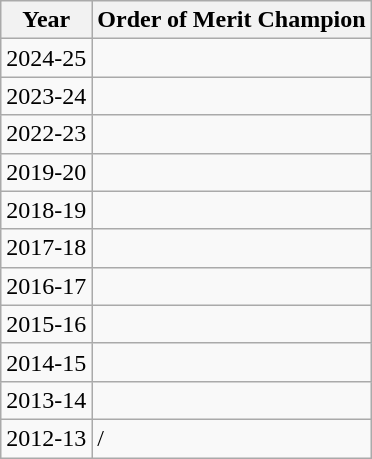<table class="wikitable">
<tr>
<th>Year</th>
<th>Order of Merit Champion</th>
</tr>
<tr>
<td>2024-25</td>
<td></td>
</tr>
<tr>
<td>2023-24</td>
<td></td>
</tr>
<tr>
<td>2022-23</td>
<td></td>
</tr>
<tr>
<td>2019-20</td>
<td></td>
</tr>
<tr>
<td>2018-19</td>
<td></td>
</tr>
<tr>
<td>2017-18</td>
<td></td>
</tr>
<tr>
<td>2016-17</td>
<td></td>
</tr>
<tr>
<td>2015-16</td>
<td></td>
</tr>
<tr>
<td>2014-15</td>
<td></td>
</tr>
<tr>
<td>2013-14</td>
<td></td>
</tr>
<tr>
<td>2012-13</td>
<td> / </td>
</tr>
</table>
